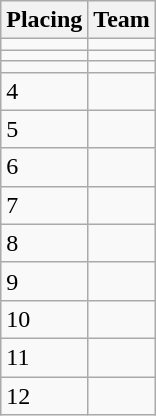<table class="wikitable">
<tr>
<th>Placing</th>
<th>Team</th>
</tr>
<tr>
<td></td>
<td></td>
</tr>
<tr>
<td></td>
<td></td>
</tr>
<tr>
<td></td>
<td></td>
</tr>
<tr>
<td>4</td>
<td></td>
</tr>
<tr>
<td>5</td>
<td></td>
</tr>
<tr>
<td>6</td>
<td></td>
</tr>
<tr>
<td>7</td>
<td></td>
</tr>
<tr>
<td>8</td>
<td></td>
</tr>
<tr>
<td>9</td>
<td></td>
</tr>
<tr>
<td>10</td>
<td></td>
</tr>
<tr>
<td>11</td>
<td></td>
</tr>
<tr>
<td>12</td>
<td></td>
</tr>
</table>
